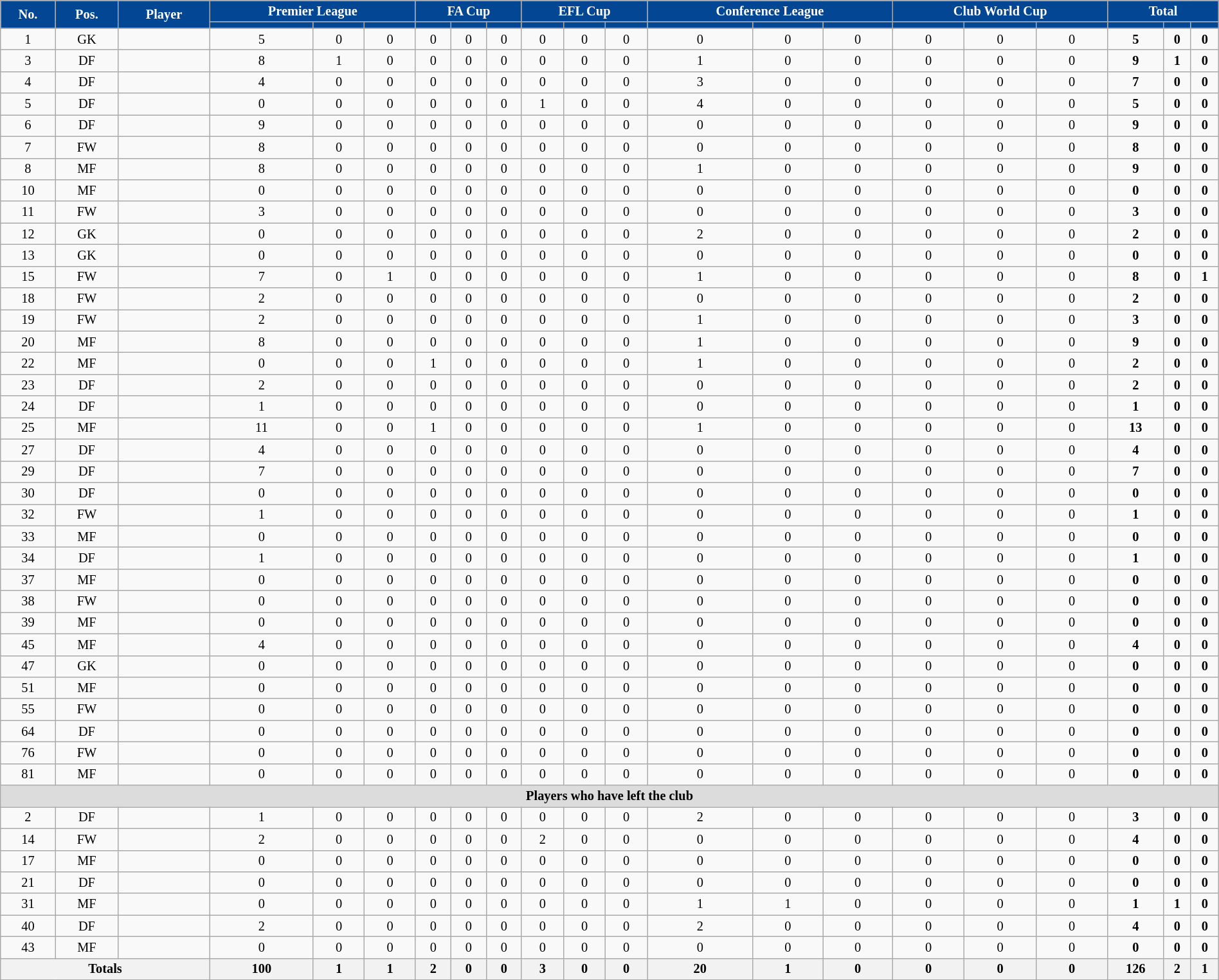<table class="wikitable sortable" style="text-align:center; font-size:85%; width:100%">
<tr>
<th rowspan=2 style=background-color:#034694;color:#FFFFFF>No.</th>
<th rowspan=2 style=background-color:#034694;color:#FFFFFF>Pos.</th>
<th rowspan=2 style=background-color:#034694;color:#FFFFFF>Player</th>
<th colspan=3 style=background:#034694;color:#FFFFFF>Premier League</th>
<th colspan=3 style=background:#034694;color:#FFFFFF>FA Cup</th>
<th colspan=3 style=background:#034694;color:#FFFFFF>EFL Cup</th>
<th colspan=3 style=background:#034694;color:#FFFFFF>Conference League</th>
<th colspan=3 style=background:#034694;color:#FFFFFF>Club World Cup</th>
<th colspan=3 style=background:#034694;color:#FFFFFF>Total</th>
</tr>
<tr>
<th style=background-color:#034694;color:#FFFFFF></th>
<th style=background-color:#034694;color:#FFFFFF></th>
<th style=background-color:#034694;color:#FFFFFF></th>
<th style=background-color:#034694;color:#FFFFFF></th>
<th style=background-color:#034694;color:#FFFFFF></th>
<th style=background-color:#034694;color:#FFFFFF></th>
<th style=background-color:#034694;color:#FFFFFF></th>
<th style=background-color:#034694;color:#FFFFFF></th>
<th style=background-color:#034694;color:#FFFFFF></th>
<th style=background-color:#034694;color:#FFFFFF></th>
<th style=background-color:#034694;color:#FFFFFF></th>
<th style=background-color:#034694;color:#FFFFFF></th>
<th style=background-color:#034694;color:#FFFFFF></th>
<th style=background-color:#034694;color:#FFFFFF></th>
<th style=background-color:#034694;color:#FFFFFF></th>
<th style=background-color:#034694;color:#FFFFFF></th>
<th style=background-color:#034694;color:#FFFFFF></th>
<th style=background-color:#034694;color:#FFFFFF></th>
</tr>
<tr>
</tr>
<tr>
<td>1</td>
<td>GK</td>
<td align=left> </td>
<td>5</td>
<td>0</td>
<td>0</td>
<td>0</td>
<td>0</td>
<td>0</td>
<td>0</td>
<td>0</td>
<td>0</td>
<td>0</td>
<td>0</td>
<td>0</td>
<td>0</td>
<td>0</td>
<td>0</td>
<td><strong>5</strong></td>
<td><strong>0</strong></td>
<td><strong>0</strong></td>
</tr>
<tr>
<td>3</td>
<td>DF</td>
<td align=left> </td>
<td>8</td>
<td>1</td>
<td>0</td>
<td>0</td>
<td>0</td>
<td>0</td>
<td>0</td>
<td>0</td>
<td>0</td>
<td>1</td>
<td>0</td>
<td>0</td>
<td>0</td>
<td>0</td>
<td>0</td>
<td><strong>9</strong></td>
<td><strong>1</strong></td>
<td><strong>0</strong></td>
</tr>
<tr>
<td>4</td>
<td>DF</td>
<td align=left> </td>
<td>4</td>
<td>0</td>
<td>0</td>
<td>0</td>
<td>0</td>
<td>0</td>
<td>0</td>
<td>0</td>
<td>0</td>
<td>3</td>
<td>0</td>
<td>0</td>
<td>0</td>
<td>0</td>
<td>0</td>
<td><strong>7</strong></td>
<td><strong>0</strong></td>
<td><strong>0</strong></td>
</tr>
<tr>
<td>5</td>
<td>DF</td>
<td align=left> </td>
<td>0</td>
<td>0</td>
<td>0</td>
<td>0</td>
<td>0</td>
<td>0</td>
<td>1</td>
<td>0</td>
<td>0</td>
<td>4</td>
<td>0</td>
<td>0</td>
<td>0</td>
<td>0</td>
<td>0</td>
<td><strong>5</strong></td>
<td><strong>0</strong></td>
<td><strong>0</strong></td>
</tr>
<tr>
<td>6</td>
<td>DF</td>
<td align=left> </td>
<td>9</td>
<td>0</td>
<td>0</td>
<td>0</td>
<td>0</td>
<td>0</td>
<td>0</td>
<td>0</td>
<td>0</td>
<td>0</td>
<td>0</td>
<td>0</td>
<td>0</td>
<td>0</td>
<td>0</td>
<td><strong>9</strong></td>
<td><strong>0</strong></td>
<td><strong>0</strong></td>
</tr>
<tr>
<td>7</td>
<td>FW</td>
<td align=left> </td>
<td>8</td>
<td>0</td>
<td>0</td>
<td>0</td>
<td>0</td>
<td>0</td>
<td>0</td>
<td>0</td>
<td>0</td>
<td>0</td>
<td>0</td>
<td>0</td>
<td>0</td>
<td>0</td>
<td>0</td>
<td><strong>8</strong></td>
<td><strong>0</strong></td>
<td><strong>0</strong></td>
</tr>
<tr>
<td>8</td>
<td>MF</td>
<td align=left> </td>
<td>8</td>
<td>0</td>
<td>0</td>
<td>0</td>
<td>0</td>
<td>0</td>
<td>0</td>
<td>0</td>
<td>0</td>
<td>1</td>
<td>0</td>
<td>0</td>
<td>0</td>
<td>0</td>
<td>0</td>
<td><strong>9</strong></td>
<td><strong>0</strong></td>
<td><strong>0</strong></td>
</tr>
<tr>
<td>10</td>
<td>MF</td>
<td align=left> </td>
<td>0</td>
<td>0</td>
<td>0</td>
<td>0</td>
<td>0</td>
<td>0</td>
<td>0</td>
<td>0</td>
<td>0</td>
<td>0</td>
<td>0</td>
<td>0</td>
<td>0</td>
<td>0</td>
<td>0</td>
<td><strong>0</strong></td>
<td><strong>0</strong></td>
<td><strong>0</strong></td>
</tr>
<tr>
<td>11</td>
<td>FW</td>
<td align=left> </td>
<td>3</td>
<td>0</td>
<td>0</td>
<td>0</td>
<td>0</td>
<td>0</td>
<td>0</td>
<td>0</td>
<td>0</td>
<td>0</td>
<td>0</td>
<td>0</td>
<td>0</td>
<td>0</td>
<td>0</td>
<td><strong>3</strong></td>
<td><strong>0</strong></td>
<td><strong>0</strong></td>
</tr>
<tr>
<td>12</td>
<td>GK</td>
<td align=left> </td>
<td>0</td>
<td>0</td>
<td>0</td>
<td>0</td>
<td>0</td>
<td>0</td>
<td>0</td>
<td>0</td>
<td>0</td>
<td>2</td>
<td>0</td>
<td>0</td>
<td>0</td>
<td>0</td>
<td>0</td>
<td><strong>2</strong></td>
<td><strong>0</strong></td>
<td><strong>0</strong></td>
</tr>
<tr>
<td>13</td>
<td>GK</td>
<td align=left> </td>
<td>0</td>
<td>0</td>
<td>0</td>
<td>0</td>
<td>0</td>
<td>0</td>
<td>0</td>
<td>0</td>
<td>0</td>
<td>0</td>
<td>0</td>
<td>0</td>
<td>0</td>
<td>0</td>
<td>0</td>
<td><strong>0</strong></td>
<td><strong>0</strong></td>
<td><strong>0</strong></td>
</tr>
<tr>
<td>15</td>
<td>FW</td>
<td align=left> </td>
<td>7</td>
<td>0</td>
<td>1</td>
<td>0</td>
<td>0</td>
<td>0</td>
<td>0</td>
<td>0</td>
<td>0</td>
<td>1</td>
<td>0</td>
<td>0</td>
<td>0</td>
<td>0</td>
<td>0</td>
<td><strong>8</strong></td>
<td><strong>0</strong></td>
<td><strong>1</strong></td>
</tr>
<tr>
<td>18</td>
<td>FW</td>
<td align=left> </td>
<td>2</td>
<td>0</td>
<td>0</td>
<td>0</td>
<td>0</td>
<td>0</td>
<td>0</td>
<td>0</td>
<td>0</td>
<td>0</td>
<td>0</td>
<td>0</td>
<td>0</td>
<td>0</td>
<td>0</td>
<td><strong>2</strong></td>
<td><strong>0</strong></td>
<td><strong>0</strong></td>
</tr>
<tr>
<td>19</td>
<td>FW</td>
<td align=left> </td>
<td>2</td>
<td>0</td>
<td>0</td>
<td>0</td>
<td>0</td>
<td>0</td>
<td>0</td>
<td>0</td>
<td>0</td>
<td>1</td>
<td>0</td>
<td>0</td>
<td>0</td>
<td>0</td>
<td>0</td>
<td><strong>3</strong></td>
<td><strong>0</strong></td>
<td><strong>0</strong></td>
</tr>
<tr>
<td>20</td>
<td>MF</td>
<td align=left> </td>
<td>8</td>
<td>0</td>
<td>0</td>
<td>0</td>
<td>0</td>
<td>0</td>
<td>0</td>
<td>0</td>
<td>0</td>
<td>1</td>
<td>0</td>
<td>0</td>
<td>0</td>
<td>0</td>
<td>0</td>
<td><strong>9</strong></td>
<td><strong>0</strong></td>
<td><strong>0</strong></td>
</tr>
<tr>
<td>22</td>
<td>MF</td>
<td align=left> </td>
<td>0</td>
<td>0</td>
<td>0</td>
<td>1</td>
<td>0</td>
<td>0</td>
<td>0</td>
<td>0</td>
<td>0</td>
<td>1</td>
<td>0</td>
<td>0</td>
<td>0</td>
<td>0</td>
<td>0</td>
<td><strong>2</strong></td>
<td><strong>0</strong></td>
<td><strong>0</strong></td>
</tr>
<tr>
<td>23</td>
<td>DF</td>
<td align=left> </td>
<td>2</td>
<td>0</td>
<td>0</td>
<td>0</td>
<td>0</td>
<td>0</td>
<td>0</td>
<td>0</td>
<td>0</td>
<td>0</td>
<td>0</td>
<td>0</td>
<td>0</td>
<td>0</td>
<td>0</td>
<td><strong>2</strong></td>
<td><strong>0</strong></td>
<td><strong>0</strong></td>
</tr>
<tr>
<td>24</td>
<td>DF</td>
<td align=left> </td>
<td>1</td>
<td>0</td>
<td>0</td>
<td>0</td>
<td>0</td>
<td>0</td>
<td>0</td>
<td>0</td>
<td>0</td>
<td>0</td>
<td>0</td>
<td>0</td>
<td>0</td>
<td>0</td>
<td>0</td>
<td><strong>1</strong></td>
<td><strong>0</strong></td>
<td><strong>0</strong></td>
</tr>
<tr>
<td>25</td>
<td>MF</td>
<td align=left> </td>
<td>11</td>
<td>0</td>
<td>0</td>
<td>1</td>
<td>0</td>
<td>0</td>
<td>0</td>
<td>0</td>
<td>0</td>
<td>1</td>
<td>0</td>
<td>0</td>
<td>0</td>
<td>0</td>
<td>0</td>
<td><strong>13</strong></td>
<td><strong>0</strong></td>
<td><strong>0</strong></td>
</tr>
<tr>
<td>27</td>
<td>DF</td>
<td align=left> </td>
<td>4</td>
<td>0</td>
<td>0</td>
<td>0</td>
<td>0</td>
<td>0</td>
<td>0</td>
<td>0</td>
<td>0</td>
<td>0</td>
<td>0</td>
<td>0</td>
<td>0</td>
<td>0</td>
<td>0</td>
<td><strong>4</strong></td>
<td><strong>0</strong></td>
<td><strong>0</strong></td>
</tr>
<tr>
<td>29</td>
<td>DF</td>
<td align=left> </td>
<td>7</td>
<td>0</td>
<td>0</td>
<td>0</td>
<td>0</td>
<td>0</td>
<td>0</td>
<td>0</td>
<td>0</td>
<td>0</td>
<td>0</td>
<td>0</td>
<td>0</td>
<td>0</td>
<td>0</td>
<td><strong>7</strong></td>
<td><strong>0</strong></td>
<td><strong>0</strong></td>
</tr>
<tr>
<td>30</td>
<td>DF</td>
<td align=left> </td>
<td>0</td>
<td>0</td>
<td>0</td>
<td>0</td>
<td>0</td>
<td>0</td>
<td>0</td>
<td>0</td>
<td>0</td>
<td>0</td>
<td>0</td>
<td>0</td>
<td>0</td>
<td>0</td>
<td>0</td>
<td><strong>0</strong></td>
<td><strong>0</strong></td>
<td><strong>0</strong></td>
</tr>
<tr>
<td>32</td>
<td>FW</td>
<td align=left> </td>
<td>1</td>
<td>0</td>
<td>0</td>
<td>0</td>
<td>0</td>
<td>0</td>
<td>0</td>
<td>0</td>
<td>0</td>
<td>0</td>
<td>0</td>
<td>0</td>
<td>0</td>
<td>0</td>
<td>0</td>
<td><strong>1</strong></td>
<td><strong>0</strong></td>
<td><strong>0</strong></td>
</tr>
<tr>
<td>33</td>
<td>MF</td>
<td align=left> </td>
<td>0</td>
<td>0</td>
<td>0</td>
<td>0</td>
<td>0</td>
<td>0</td>
<td>0</td>
<td>0</td>
<td>0</td>
<td>0</td>
<td>0</td>
<td>0</td>
<td>0</td>
<td>0</td>
<td>0</td>
<td><strong>0</strong></td>
<td><strong>0</strong></td>
<td><strong>0</strong></td>
</tr>
<tr>
<td>34</td>
<td>DF</td>
<td align=left> </td>
<td>1</td>
<td>0</td>
<td>0</td>
<td>0</td>
<td>0</td>
<td>0</td>
<td>0</td>
<td>0</td>
<td>0</td>
<td>0</td>
<td>0</td>
<td>0</td>
<td>0</td>
<td>0</td>
<td>0</td>
<td><strong>1</strong></td>
<td><strong>0</strong></td>
<td><strong>0</strong></td>
</tr>
<tr>
<td>37</td>
<td>MF</td>
<td align=left> </td>
<td>0</td>
<td>0</td>
<td>0</td>
<td>0</td>
<td>0</td>
<td>0</td>
<td>0</td>
<td>0</td>
<td>0</td>
<td>0</td>
<td>0</td>
<td>0</td>
<td>0</td>
<td>0</td>
<td>0</td>
<td><strong>0</strong></td>
<td><strong>0</strong></td>
<td><strong>0</strong></td>
</tr>
<tr>
<td>38</td>
<td>FW</td>
<td align=left> </td>
<td>0</td>
<td>0</td>
<td>0</td>
<td>0</td>
<td>0</td>
<td>0</td>
<td>0</td>
<td>0</td>
<td>0</td>
<td>0</td>
<td>0</td>
<td>0</td>
<td>0</td>
<td>0</td>
<td>0</td>
<td><strong>0</strong></td>
<td><strong>0</strong></td>
<td><strong>0</strong></td>
</tr>
<tr>
<td>39</td>
<td>MF</td>
<td align=left> </td>
<td>0</td>
<td>0</td>
<td>0</td>
<td>0</td>
<td>0</td>
<td>0</td>
<td>0</td>
<td>0</td>
<td>0</td>
<td>0</td>
<td>0</td>
<td>0</td>
<td>0</td>
<td>0</td>
<td>0</td>
<td><strong>0</strong></td>
<td><strong>0</strong></td>
<td><strong>0</strong></td>
</tr>
<tr>
<td>45</td>
<td>MF</td>
<td align=left> </td>
<td>4</td>
<td>0</td>
<td>0</td>
<td>0</td>
<td>0</td>
<td>0</td>
<td>0</td>
<td>0</td>
<td>0</td>
<td>0</td>
<td>0</td>
<td>0</td>
<td>0</td>
<td>0</td>
<td>0</td>
<td><strong>4</strong></td>
<td><strong>0</strong></td>
<td><strong>0</strong></td>
</tr>
<tr>
<td>47</td>
<td>GK</td>
<td align=left> </td>
<td>0</td>
<td>0</td>
<td>0</td>
<td>0</td>
<td>0</td>
<td>0</td>
<td>0</td>
<td>0</td>
<td>0</td>
<td>0</td>
<td>0</td>
<td>0</td>
<td>0</td>
<td>0</td>
<td>0</td>
<td><strong>0</strong></td>
<td><strong>0</strong></td>
<td><strong>0</strong></td>
</tr>
<tr>
<td>51</td>
<td>MF</td>
<td align=left> </td>
<td>0</td>
<td>0</td>
<td>0</td>
<td>0</td>
<td>0</td>
<td>0</td>
<td>0</td>
<td>0</td>
<td>0</td>
<td>0</td>
<td>0</td>
<td>0</td>
<td>0</td>
<td>0</td>
<td>0</td>
<td><strong>0</strong></td>
<td><strong>0</strong></td>
<td><strong>0</strong></td>
</tr>
<tr>
<td>55</td>
<td>FW</td>
<td align=left> </td>
<td>0</td>
<td>0</td>
<td>0</td>
<td>0</td>
<td>0</td>
<td>0</td>
<td>0</td>
<td>0</td>
<td>0</td>
<td>0</td>
<td>0</td>
<td>0</td>
<td>0</td>
<td>0</td>
<td>0</td>
<td><strong>0</strong></td>
<td><strong>0</strong></td>
<td><strong>0</strong></td>
</tr>
<tr>
<td>64</td>
<td>DF</td>
<td align=left> </td>
<td>0</td>
<td>0</td>
<td>0</td>
<td>0</td>
<td>0</td>
<td>0</td>
<td>0</td>
<td>0</td>
<td>0</td>
<td>0</td>
<td>0</td>
<td>0</td>
<td>0</td>
<td>0</td>
<td>0</td>
<td><strong>0</strong></td>
<td><strong>0</strong></td>
<td><strong>0</strong></td>
</tr>
<tr>
<td>76</td>
<td>FW</td>
<td align=left> </td>
<td>0</td>
<td>0</td>
<td>0</td>
<td>0</td>
<td>0</td>
<td>0</td>
<td>0</td>
<td>0</td>
<td>0</td>
<td>0</td>
<td>0</td>
<td>0</td>
<td>0</td>
<td>0</td>
<td>0</td>
<td><strong>0</strong></td>
<td><strong>0</strong></td>
<td><strong>0</strong></td>
</tr>
<tr>
<td>81</td>
<td>MF</td>
<td align=left> </td>
<td>0</td>
<td>0</td>
<td>0</td>
<td>0</td>
<td>0</td>
<td>0</td>
<td>0</td>
<td>0</td>
<td>0</td>
<td>0</td>
<td>0</td>
<td>0</td>
<td>0</td>
<td>0</td>
<td>0</td>
<td><strong>0</strong></td>
<td><strong>0</strong></td>
<td><strong>0</strong></td>
</tr>
<tr>
<th colspan=21 style=background:#dcdcdc>Players who have left the club</th>
</tr>
<tr>
<td>2</td>
<td>DF</td>
<td align=left> </td>
<td>1</td>
<td>0</td>
<td>0</td>
<td>0</td>
<td>0</td>
<td>0</td>
<td>0</td>
<td>0</td>
<td>0</td>
<td>2</td>
<td>0</td>
<td>0</td>
<td>0</td>
<td>0</td>
<td>0</td>
<td><strong>3</strong></td>
<td><strong>0</strong></td>
<td><strong>0</strong></td>
</tr>
<tr>
<td>14</td>
<td>FW</td>
<td align=left> </td>
<td>2</td>
<td>0</td>
<td>0</td>
<td>0</td>
<td>0</td>
<td>0</td>
<td>2</td>
<td>0</td>
<td>0</td>
<td>0</td>
<td>0</td>
<td>0</td>
<td>0</td>
<td>0</td>
<td>0</td>
<td><strong>4</strong></td>
<td><strong>0</strong></td>
<td><strong>0</strong></td>
</tr>
<tr>
<td>17</td>
<td>MF</td>
<td align=left> </td>
<td>0</td>
<td>0</td>
<td>0</td>
<td>0</td>
<td>0</td>
<td>0</td>
<td>0</td>
<td>0</td>
<td>0</td>
<td>0</td>
<td>0</td>
<td>0</td>
<td>0</td>
<td>0</td>
<td>0</td>
<td><strong>0</strong></td>
<td><strong>0</strong></td>
<td><strong>0</strong></td>
</tr>
<tr>
<td>21</td>
<td>DF</td>
<td align=left> </td>
<td>0</td>
<td>0</td>
<td>0</td>
<td>0</td>
<td>0</td>
<td>0</td>
<td>0</td>
<td>0</td>
<td>0</td>
<td>0</td>
<td>0</td>
<td>0</td>
<td>0</td>
<td>0</td>
<td>0</td>
<td><strong>0</strong></td>
<td><strong>0</strong></td>
<td><strong>0</strong></td>
</tr>
<tr>
<td>31</td>
<td>MF</td>
<td align=left> </td>
<td>0</td>
<td>0</td>
<td>0</td>
<td>0</td>
<td>0</td>
<td>0</td>
<td>0</td>
<td>0</td>
<td>0</td>
<td>1</td>
<td>1</td>
<td>0</td>
<td>0</td>
<td>0</td>
<td>0</td>
<td><strong>1</strong></td>
<td><strong>1</strong></td>
<td><strong>0</strong></td>
</tr>
<tr>
<td>40</td>
<td>DF</td>
<td align=left> </td>
<td>2</td>
<td>0</td>
<td>0</td>
<td>0</td>
<td>0</td>
<td>0</td>
<td>0</td>
<td>0</td>
<td>0</td>
<td>2</td>
<td>0</td>
<td>0</td>
<td>0</td>
<td>0</td>
<td>0</td>
<td><strong>4</strong></td>
<td><strong>0</strong></td>
<td><strong>0</strong></td>
</tr>
<tr>
<td>43</td>
<td>MF</td>
<td align=left> </td>
<td>0</td>
<td>0</td>
<td>0</td>
<td>0</td>
<td>0</td>
<td>0</td>
<td>0</td>
<td>0</td>
<td>0</td>
<td>0</td>
<td>0</td>
<td>0</td>
<td>0</td>
<td>0</td>
<td>0</td>
<td><strong>0</strong></td>
<td><strong>0</strong></td>
<td><strong>0</strong></td>
</tr>
<tr>
<th colspan=3><strong>Totals</strong></th>
<th><strong>100</strong></th>
<th><strong>1</strong></th>
<th><strong>1</strong></th>
<th><strong>2</strong></th>
<th><strong>0</strong></th>
<th><strong>0</strong></th>
<th><strong>3</strong></th>
<th><strong>0</strong></th>
<th><strong>0</strong></th>
<th><strong>20</strong></th>
<th><strong>1</strong></th>
<th><strong>0</strong></th>
<th><strong>0</strong></th>
<th><strong>0</strong></th>
<th><strong>0</strong></th>
<th><strong>126</strong></th>
<th><strong>2</strong></th>
<th><strong>1</strong></th>
</tr>
</table>
